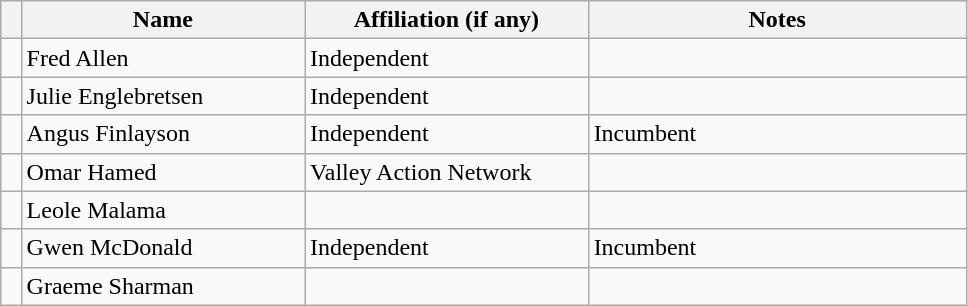<table class="wikitable" width="51%">
<tr>
<th width="1%"></th>
<th width="15%">Name</th>
<th width="15%">Affiliation (if any)</th>
<th width="20%">Notes</th>
</tr>
<tr>
<td bgcolor=></td>
<td>Fred Allen</td>
<td>Independent</td>
<td></td>
</tr>
<tr>
<td bgcolor=></td>
<td>Julie Englebretsen</td>
<td>Independent</td>
<td></td>
</tr>
<tr>
<td bgcolor=></td>
<td>Angus Finlayson</td>
<td>Independent</td>
<td>Incumbent</td>
</tr>
<tr>
<td></td>
<td>Omar Hamed</td>
<td>Valley Action Network</td>
<td></td>
</tr>
<tr>
<td></td>
<td>Leole Malama</td>
<td></td>
<td></td>
</tr>
<tr>
<td bgcolor=></td>
<td>Gwen McDonald</td>
<td>Independent</td>
<td>Incumbent</td>
</tr>
<tr>
<td></td>
<td>Graeme Sharman</td>
<td></td>
<td></td>
</tr>
</table>
